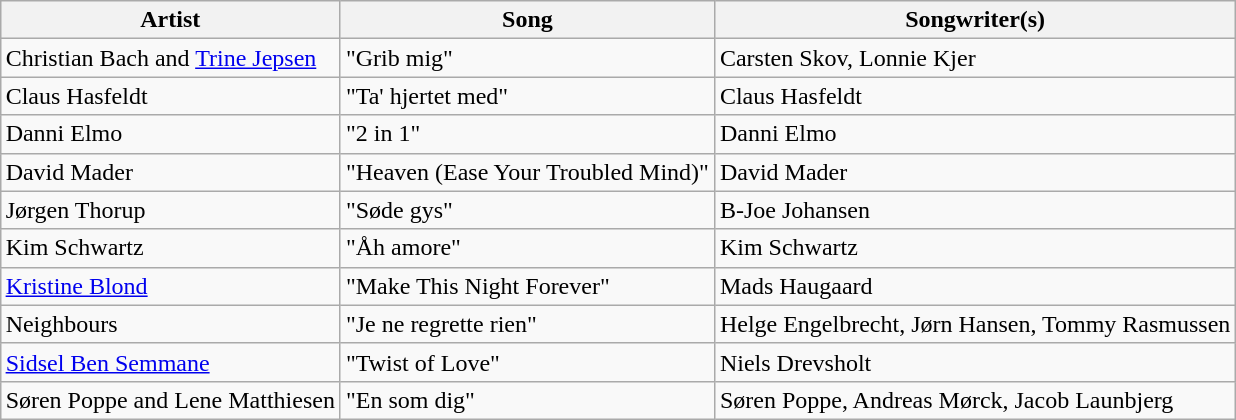<table class="sortable wikitable" style="margin: 1em auto 1em auto;">
<tr>
<th>Artist</th>
<th>Song</th>
<th>Songwriter(s)</th>
</tr>
<tr>
<td>Christian Bach and <a href='#'>Trine Jepsen</a></td>
<td>"Grib mig"</td>
<td>Carsten Skov, Lonnie Kjer</td>
</tr>
<tr>
<td>Claus Hasfeldt</td>
<td>"Ta' hjertet med"</td>
<td>Claus Hasfeldt</td>
</tr>
<tr>
<td>Danni Elmo</td>
<td>"2 in 1"</td>
<td>Danni Elmo</td>
</tr>
<tr>
<td>David Mader</td>
<td>"Heaven (Ease Your Troubled Mind)"</td>
<td>David Mader</td>
</tr>
<tr>
<td>Jørgen Thorup</td>
<td>"Søde gys"</td>
<td>B-Joe Johansen</td>
</tr>
<tr>
<td>Kim Schwartz</td>
<td>"Åh amore"</td>
<td>Kim Schwartz</td>
</tr>
<tr>
<td><a href='#'>Kristine Blond</a></td>
<td>"Make This Night Forever"</td>
<td>Mads Haugaard</td>
</tr>
<tr>
<td>Neighbours</td>
<td>"Je ne regrette rien"</td>
<td>Helge Engelbrecht, Jørn Hansen, Tommy Rasmussen</td>
</tr>
<tr>
<td><a href='#'>Sidsel Ben Semmane</a></td>
<td>"Twist of Love"</td>
<td>Niels Drevsholt</td>
</tr>
<tr>
<td>Søren Poppe and Lene Matthiesen</td>
<td>"En som dig"</td>
<td>Søren Poppe, Andreas Mørck, Jacob Launbjerg</td>
</tr>
</table>
